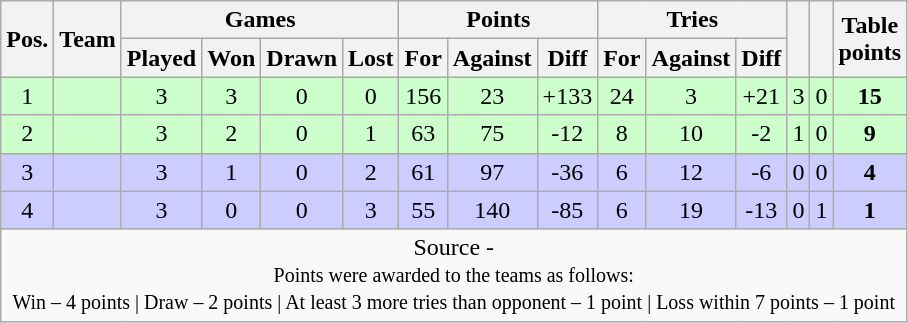<table class="wikitable" style="text-align:center">
<tr>
<th rowspan="2">Pos.</th>
<th rowspan="2">Team</th>
<th colspan="4">Games</th>
<th colspan="3">Points</th>
<th colspan="3">Tries</th>
<th rowspan="2"></th>
<th rowspan="2"></th>
<th rowspan="2">Table<br>points</th>
</tr>
<tr>
<th>Played</th>
<th>Won</th>
<th>Drawn</th>
<th>Lost</th>
<th>For</th>
<th>Against</th>
<th>Diff</th>
<th>For</th>
<th>Against</th>
<th>Diff</th>
</tr>
<tr bgcolor="#ccffcc">
<td>1</td>
<td style="text-align:left"></td>
<td>3</td>
<td>3</td>
<td>0</td>
<td>0</td>
<td>156</td>
<td>23</td>
<td>+133</td>
<td>24</td>
<td>3</td>
<td>+21</td>
<td>3</td>
<td>0</td>
<td><strong>15</strong></td>
</tr>
<tr bgcolor="#ccffcc">
<td>2</td>
<td style="text-align:left"></td>
<td>3</td>
<td>2</td>
<td>0</td>
<td>1</td>
<td>63</td>
<td>75</td>
<td>-12</td>
<td>8</td>
<td>10</td>
<td>-2</td>
<td>1</td>
<td>0</td>
<td><strong>9</strong></td>
</tr>
<tr bgcolor="#CCCCFF">
<td>3</td>
<td style="text-align:left"></td>
<td>3</td>
<td>1</td>
<td>0</td>
<td>2</td>
<td>61</td>
<td>97</td>
<td>-36</td>
<td>6</td>
<td>12</td>
<td>-6</td>
<td>0</td>
<td>0</td>
<td><strong>4</strong></td>
</tr>
<tr bgcolor="#CCCCFF">
<td>4</td>
<td style="text-align:left"></td>
<td>3</td>
<td>0</td>
<td>0</td>
<td>3</td>
<td>55</td>
<td>140</td>
<td>-85</td>
<td>6</td>
<td>19</td>
<td>-13</td>
<td>0</td>
<td>1</td>
<td><strong>1</strong></td>
</tr>
<tr>
<td colspan="100%" style="text-align:center">Source - <br><small>Points were awarded to the teams as follows:<br>Win – 4 points | Draw – 2 points | At least 3 more tries than opponent – 1 point | Loss within 7 points – 1 point</small></td>
</tr>
</table>
